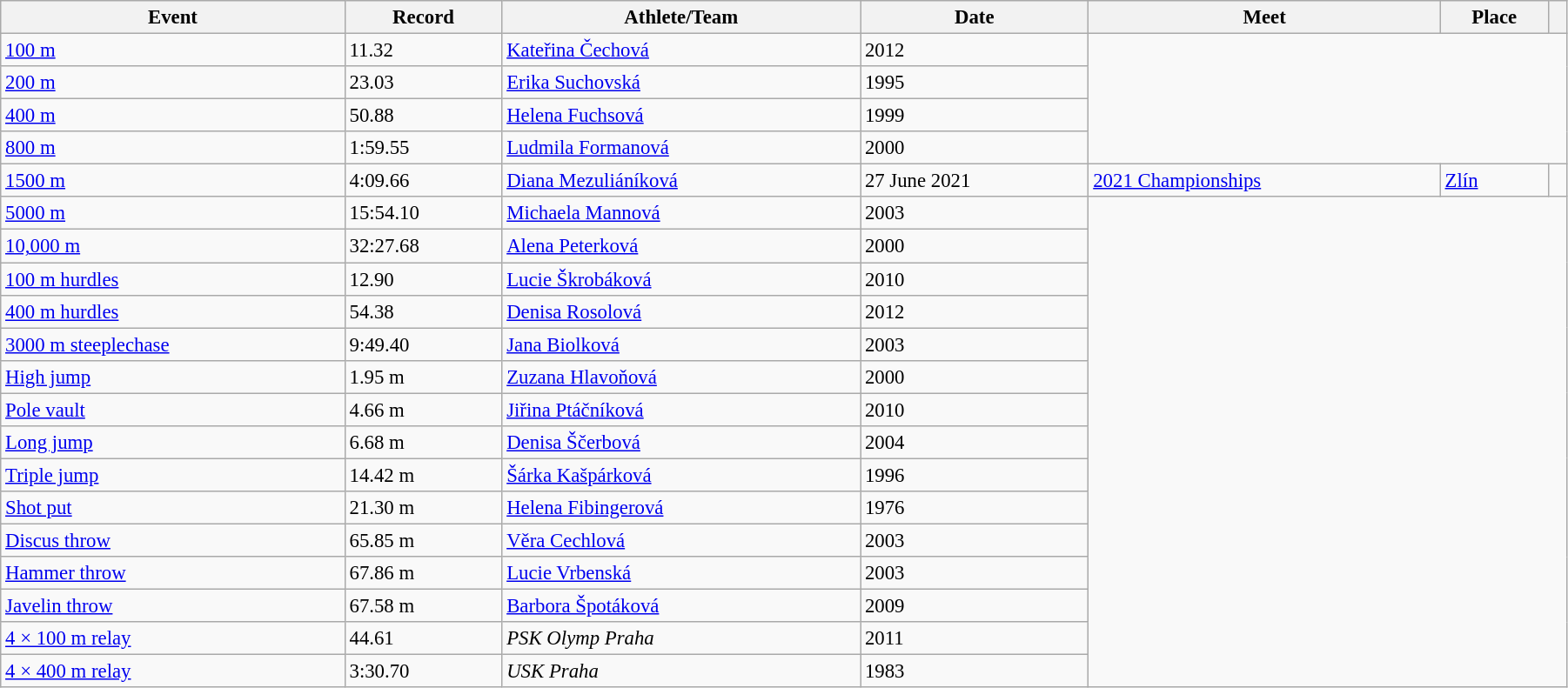<table class="wikitable" style="font-size:95%; width: 95%;">
<tr>
<th>Event</th>
<th>Record</th>
<th>Athlete/Team</th>
<th>Date</th>
<th>Meet</th>
<th>Place</th>
<th></th>
</tr>
<tr>
<td><a href='#'>100 m</a></td>
<td>11.32</td>
<td><a href='#'>Kateřina Čechová</a></td>
<td>2012</td>
</tr>
<tr>
<td><a href='#'>200 m</a></td>
<td>23.03</td>
<td><a href='#'>Erika Suchovská</a></td>
<td>1995</td>
</tr>
<tr>
<td><a href='#'>400 m</a></td>
<td>50.88</td>
<td><a href='#'>Helena Fuchsová</a></td>
<td>1999</td>
</tr>
<tr>
<td><a href='#'>800 m</a></td>
<td>1:59.55</td>
<td><a href='#'>Ludmila Formanová</a></td>
<td>2000</td>
</tr>
<tr>
<td><a href='#'>1500 m</a></td>
<td>4:09.66</td>
<td><a href='#'>Diana Mezuliáníková</a></td>
<td>27 June 2021</td>
<td><a href='#'>2021 Championships</a></td>
<td><a href='#'>Zlín</a></td>
<td></td>
</tr>
<tr>
<td><a href='#'>5000 m</a></td>
<td>15:54.10</td>
<td><a href='#'>Michaela Mannová</a></td>
<td>2003</td>
</tr>
<tr>
<td><a href='#'>10,000 m</a></td>
<td>32:27.68</td>
<td><a href='#'>Alena Peterková</a></td>
<td>2000</td>
</tr>
<tr>
<td><a href='#'>100 m hurdles</a></td>
<td>12.90</td>
<td><a href='#'>Lucie Škrobáková</a></td>
<td>2010</td>
</tr>
<tr>
<td><a href='#'>400 m hurdles</a></td>
<td>54.38</td>
<td><a href='#'>Denisa Rosolová</a></td>
<td>2012</td>
</tr>
<tr>
<td><a href='#'>3000 m steeplechase</a></td>
<td>9:49.40</td>
<td><a href='#'>Jana Biolková</a></td>
<td>2003</td>
</tr>
<tr>
<td><a href='#'>High jump</a></td>
<td>1.95 m</td>
<td><a href='#'>Zuzana Hlavoňová</a></td>
<td>2000</td>
</tr>
<tr>
<td><a href='#'>Pole vault</a></td>
<td>4.66 m</td>
<td><a href='#'>Jiřina Ptáčníková</a></td>
<td>2010</td>
</tr>
<tr>
<td><a href='#'>Long jump</a></td>
<td>6.68 m</td>
<td><a href='#'>Denisa Ščerbová</a></td>
<td>2004</td>
</tr>
<tr>
<td><a href='#'>Triple jump</a></td>
<td>14.42 m</td>
<td><a href='#'>Šárka Kašpárková</a></td>
<td>1996</td>
</tr>
<tr>
<td><a href='#'>Shot put</a></td>
<td>21.30 m</td>
<td><a href='#'>Helena Fibingerová</a></td>
<td>1976</td>
</tr>
<tr>
<td><a href='#'>Discus throw</a></td>
<td>65.85 m</td>
<td><a href='#'>Věra Cechlová</a></td>
<td>2003</td>
</tr>
<tr>
<td><a href='#'>Hammer throw</a></td>
<td>67.86 m</td>
<td><a href='#'>Lucie Vrbenská</a></td>
<td>2003</td>
</tr>
<tr>
<td><a href='#'>Javelin throw</a></td>
<td>67.58 m</td>
<td><a href='#'>Barbora Špotáková</a></td>
<td>2009</td>
</tr>
<tr>
<td><a href='#'>4 × 100 m relay</a></td>
<td>44.61</td>
<td><em>PSK Olymp Praha</em></td>
<td>2011</td>
</tr>
<tr>
<td><a href='#'>4 × 400 m relay</a></td>
<td>3:30.70</td>
<td><em>USK Praha</em></td>
<td>1983</td>
</tr>
</table>
